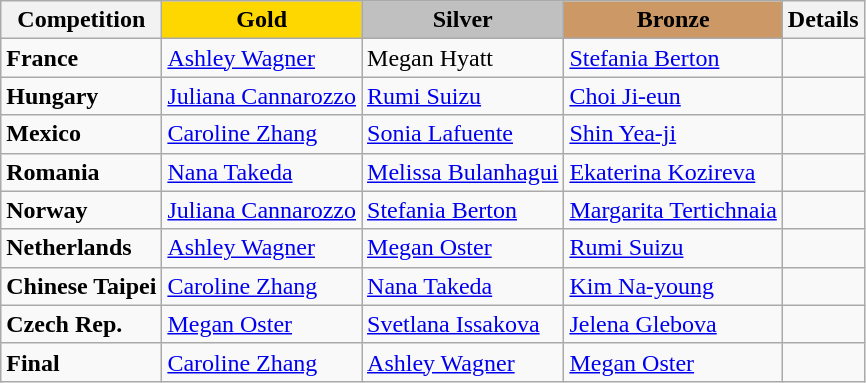<table class="wikitable">
<tr>
<th>Competition</th>
<td align=center bgcolor=gold><strong>Gold</strong></td>
<td align=center bgcolor=silver><strong>Silver</strong></td>
<td align=center bgcolor=cc9966><strong>Bronze</strong></td>
<th>Details</th>
</tr>
<tr>
<td><strong>France</strong></td>
<td> <a href='#'>Ashley Wagner</a></td>
<td> Megan Hyatt</td>
<td> <a href='#'>Stefania Berton</a></td>
<td></td>
</tr>
<tr>
<td><strong>Hungary</strong></td>
<td> <a href='#'>Juliana Cannarozzo</a></td>
<td> <a href='#'>Rumi Suizu</a></td>
<td> <a href='#'>Choi Ji-eun</a></td>
<td></td>
</tr>
<tr>
<td><strong>Mexico</strong></td>
<td> <a href='#'>Caroline Zhang</a></td>
<td> <a href='#'>Sonia Lafuente</a></td>
<td> <a href='#'>Shin Yea-ji</a></td>
<td></td>
</tr>
<tr>
<td><strong>Romania</strong></td>
<td> <a href='#'>Nana Takeda</a></td>
<td> <a href='#'>Melissa Bulanhagui</a></td>
<td> <a href='#'>Ekaterina Kozireva</a></td>
<td></td>
</tr>
<tr>
<td><strong>Norway</strong></td>
<td> <a href='#'>Juliana Cannarozzo</a></td>
<td> <a href='#'>Stefania Berton</a></td>
<td> <a href='#'>Margarita Tertichnaia</a></td>
<td></td>
</tr>
<tr>
<td><strong>Netherlands</strong></td>
<td> <a href='#'>Ashley Wagner</a></td>
<td> <a href='#'>Megan Oster</a></td>
<td> <a href='#'>Rumi Suizu</a></td>
<td></td>
</tr>
<tr>
<td><strong>Chinese Taipei</strong></td>
<td> <a href='#'>Caroline Zhang</a></td>
<td> <a href='#'>Nana Takeda</a></td>
<td> <a href='#'>Kim Na-young</a></td>
<td></td>
</tr>
<tr>
<td><strong>Czech Rep.</strong></td>
<td> <a href='#'>Megan Oster</a></td>
<td> <a href='#'>Svetlana Issakova</a></td>
<td> <a href='#'>Jelena Glebova</a></td>
<td></td>
</tr>
<tr>
<td><strong>Final</strong></td>
<td> <a href='#'>Caroline Zhang</a></td>
<td> <a href='#'>Ashley Wagner</a></td>
<td> <a href='#'>Megan Oster</a></td>
<td></td>
</tr>
</table>
